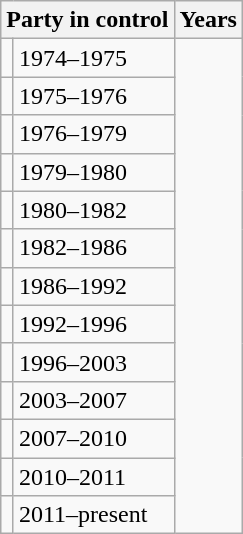<table class="wikitable">
<tr>
<th colspan="2">Party in control</th>
<th>Years</th>
</tr>
<tr>
<td></td>
<td>1974–1975</td>
</tr>
<tr>
<td></td>
<td>1975–1976</td>
</tr>
<tr>
<td></td>
<td>1976–1979</td>
</tr>
<tr>
<td></td>
<td>1979–1980</td>
</tr>
<tr>
<td></td>
<td>1980–1982</td>
</tr>
<tr>
<td></td>
<td>1982–1986</td>
</tr>
<tr>
<td></td>
<td>1986–1992</td>
</tr>
<tr>
<td></td>
<td>1992–1996</td>
</tr>
<tr>
<td></td>
<td>1996–2003</td>
</tr>
<tr>
<td></td>
<td>2003–2007</td>
</tr>
<tr>
<td></td>
<td>2007–2010</td>
</tr>
<tr>
<td></td>
<td>2010–2011</td>
</tr>
<tr>
<td></td>
<td>2011–present</td>
</tr>
</table>
